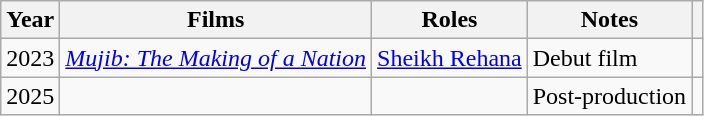<table class="wikitable sortable plainrowheaders">
<tr style="text-align:center;">
<th scope="col">Year</th>
<th scope="col">Films</th>
<th scope="col">Roles</th>
<th scope="col">Notes</th>
<th scope="col"></th>
</tr>
<tr>
<td>2023</td>
<td><a href='#'><em>Mujib: The Making of a Nation</em></a></td>
<td><a href='#'>Sheikh Rehana</a></td>
<td>Debut  film</td>
<td></td>
</tr>
<tr>
<td>2025</td>
<td></td>
<td></td>
<td>Post-production</td>
<td></td>
</tr>
</table>
